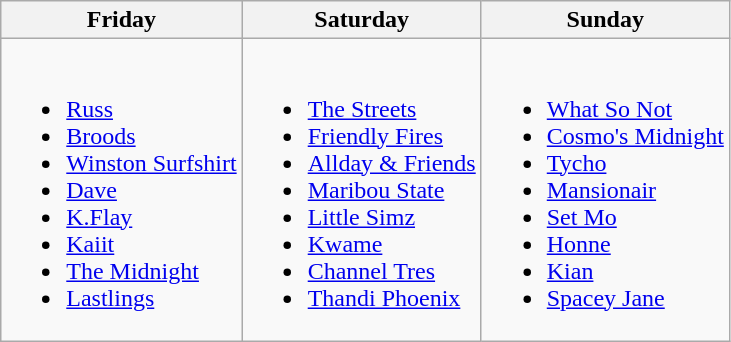<table class="wikitable">
<tr>
<th>Friday</th>
<th>Saturday</th>
<th>Sunday</th>
</tr>
<tr valign="top">
<td><br><ul><li><a href='#'>Russ</a></li><li><a href='#'>Broods</a></li><li><a href='#'>Winston Surfshirt</a></li><li><a href='#'>Dave</a></li><li><a href='#'>K.Flay</a></li><li><a href='#'>Kaiit</a></li><li><a href='#'>The Midnight</a></li><li><a href='#'>Lastlings</a></li></ul></td>
<td><br><ul><li><a href='#'>The Streets</a></li><li><a href='#'>Friendly Fires</a></li><li><a href='#'>Allday & Friends</a></li><li><a href='#'>Maribou State</a></li><li><a href='#'>Little Simz</a></li><li><a href='#'>Kwame</a></li><li><a href='#'>Channel Tres</a></li><li><a href='#'>Thandi Phoenix</a></li></ul></td>
<td><br><ul><li><a href='#'>What So Not</a></li><li><a href='#'>Cosmo's Midnight</a></li><li><a href='#'>Tycho</a></li><li><a href='#'>Mansionair</a></li><li><a href='#'>Set Mo</a></li><li><a href='#'>Honne</a></li><li><a href='#'>Kian</a></li><li><a href='#'>Spacey Jane</a></li></ul></td>
</tr>
</table>
